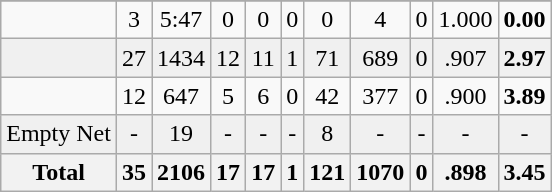<table class="wikitable sortable">
<tr align="center">
</tr>
<tr align="center" bgcolor="">
<td></td>
<td>3</td>
<td>5:47</td>
<td>0</td>
<td>0</td>
<td>0</td>
<td>0</td>
<td>4</td>
<td>0</td>
<td>1.000</td>
<td><strong>0.00</strong></td>
</tr>
<tr align="center" bgcolor="f0f0f0">
<td></td>
<td>27</td>
<td>1434</td>
<td>12</td>
<td>11</td>
<td>1</td>
<td>71</td>
<td>689</td>
<td>0</td>
<td>.907</td>
<td><strong>2.97</strong></td>
</tr>
<tr align="center" bgcolor="">
<td></td>
<td>12</td>
<td>647</td>
<td>5</td>
<td>6</td>
<td>0</td>
<td>42</td>
<td>377</td>
<td>0</td>
<td>.900</td>
<td><strong>3.89</strong></td>
</tr>
<tr align="center" bgcolor="f0f0f0">
<td>Empty Net</td>
<td>-</td>
<td>19</td>
<td>-</td>
<td>-</td>
<td>-</td>
<td>8</td>
<td>-</td>
<td>-</td>
<td>-</td>
<td>-</td>
</tr>
<tr>
<th>Total</th>
<th>35</th>
<th>2106</th>
<th>17</th>
<th>17</th>
<th>1</th>
<th>121</th>
<th>1070</th>
<th>0</th>
<th>.898</th>
<th>3.45</th>
</tr>
</table>
